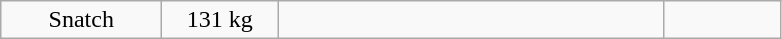<table class = "wikitable" style="text-align:center;">
<tr>
<td width=100>Snatch</td>
<td width=70>131 kg</td>
<td width=250 align=left></td>
<td width=70></td>
</tr>
</table>
